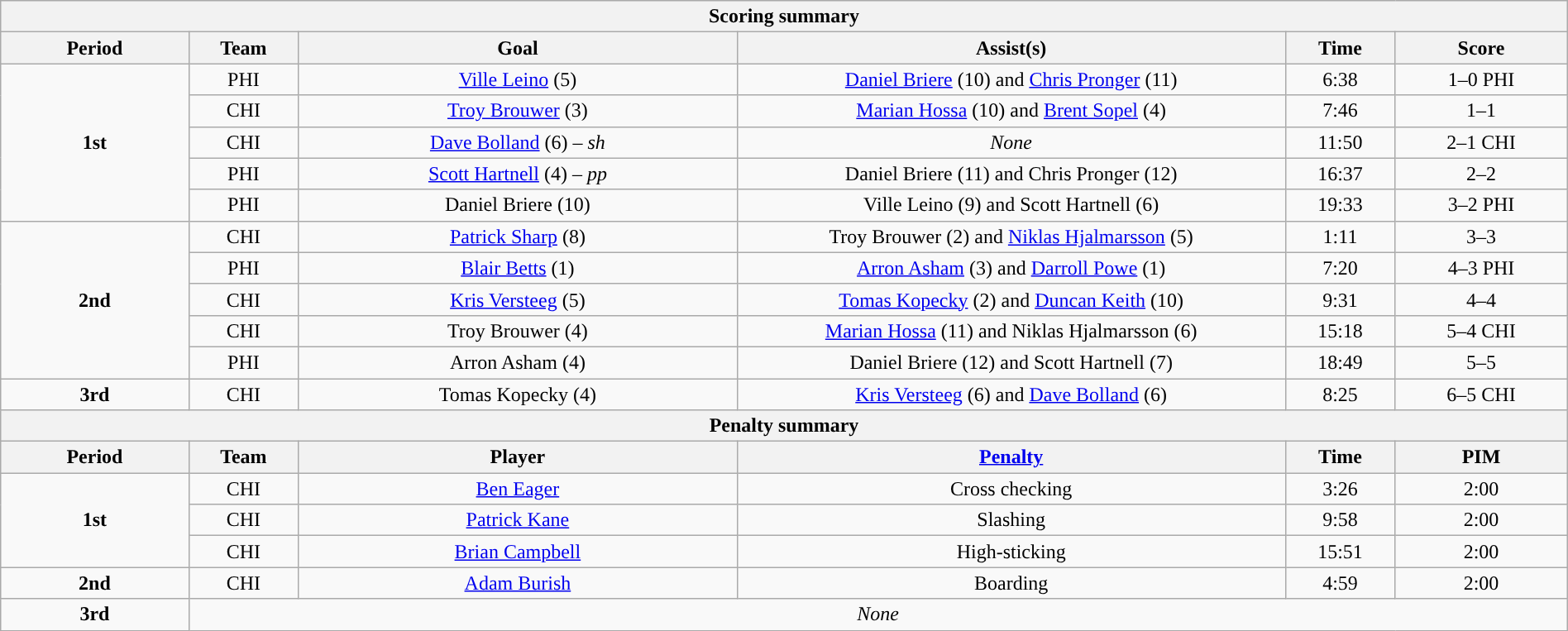<table style="width:100%;" class="wikitable">
<tr>
<th colspan=6>Scoring summary</th>
</tr>
<tr>
<th style="width:12%;">Period</th>
<th style="width:7%;">Team</th>
<th style="width:28%;">Goal</th>
<th style="width:35%;">Assist(s)</th>
<th style="width:7%;">Time</th>
<th style="width:11%;">Score</th>
</tr>
<tr style="text-align:center;">
<td rowspan="5"><strong>1st</strong></td>
<td>PHI</td>
<td><a href='#'>Ville Leino</a> (5)</td>
<td><a href='#'>Daniel Briere</a> (10) and <a href='#'>Chris Pronger</a> (11)</td>
<td>6:38</td>
<td>1–0 PHI</td>
</tr>
<tr style="text-align:center;">
<td>CHI</td>
<td><a href='#'>Troy Brouwer</a> (3)</td>
<td><a href='#'>Marian Hossa</a> (10) and <a href='#'>Brent Sopel</a> (4)</td>
<td>7:46</td>
<td>1–1</td>
</tr>
<tr style="text-align:center;">
<td>CHI</td>
<td><a href='#'>Dave Bolland</a> (6) – <em>sh</em></td>
<td><em>None</em></td>
<td>11:50</td>
<td>2–1 CHI</td>
</tr>
<tr style="text-align:center;">
<td>PHI</td>
<td><a href='#'>Scott Hartnell</a> (4) – <em>pp</em></td>
<td>Daniel Briere (11) and Chris Pronger (12)</td>
<td>16:37</td>
<td>2–2</td>
</tr>
<tr style="text-align:center;">
<td>PHI</td>
<td>Daniel Briere (10)</td>
<td>Ville Leino (9) and Scott Hartnell (6)</td>
<td>19:33</td>
<td>3–2 PHI</td>
</tr>
<tr style="text-align:center;">
<td rowspan="5"><strong>2nd</strong></td>
<td>CHI</td>
<td><a href='#'>Patrick Sharp</a> (8)</td>
<td>Troy Brouwer (2) and <a href='#'>Niklas Hjalmarsson</a> (5)</td>
<td>1:11</td>
<td>3–3</td>
</tr>
<tr style="text-align:center;">
<td>PHI</td>
<td><a href='#'>Blair Betts</a> (1)</td>
<td><a href='#'>Arron Asham</a> (3) and <a href='#'>Darroll Powe</a> (1)</td>
<td>7:20</td>
<td>4–3 PHI</td>
</tr>
<tr style="text-align:center;">
<td>CHI</td>
<td><a href='#'>Kris Versteeg</a> (5)</td>
<td><a href='#'>Tomas Kopecky</a> (2) and <a href='#'>Duncan Keith</a> (10)</td>
<td>9:31</td>
<td>4–4</td>
</tr>
<tr style="text-align:center;">
<td>CHI</td>
<td>Troy Brouwer (4)</td>
<td><a href='#'>Marian Hossa</a> (11) and Niklas Hjalmarsson (6)</td>
<td>15:18</td>
<td>5–4 CHI</td>
</tr>
<tr style="text-align:center;">
<td>PHI</td>
<td>Arron Asham (4)</td>
<td>Daniel Briere (12) and Scott Hartnell (7)</td>
<td>18:49</td>
<td>5–5</td>
</tr>
<tr style="text-align:center;">
<td rowspan="1"><strong>3rd</strong></td>
<td>CHI</td>
<td>Tomas Kopecky (4)</td>
<td><a href='#'>Kris Versteeg</a> (6) and <a href='#'>Dave Bolland</a> (6)</td>
<td>8:25</td>
<td>6–5 CHI</td>
</tr>
<tr>
<th colspan=6>Penalty summary</th>
</tr>
<tr>
<th style="width:12%;">Period</th>
<th style="width:7%;">Team</th>
<th style="width:28%;">Player</th>
<th style="width:35%;"><a href='#'>Penalty</a></th>
<th style="width:7%;">Time</th>
<th style="width:11%;">PIM</th>
</tr>
<tr style="text-align:center;">
<td rowspan="3"><strong>1st</strong></td>
<td>CHI</td>
<td><a href='#'>Ben Eager</a></td>
<td>Cross checking</td>
<td>3:26</td>
<td>2:00</td>
</tr>
<tr style="text-align:center;">
<td>CHI</td>
<td><a href='#'>Patrick Kane</a></td>
<td>Slashing</td>
<td>9:58</td>
<td>2:00</td>
</tr>
<tr style="text-align:center;">
<td>CHI</td>
<td><a href='#'>Brian Campbell</a></td>
<td>High-sticking</td>
<td>15:51</td>
<td>2:00</td>
</tr>
<tr style="text-align:center;">
<td rowspan="1"><strong>2nd</strong></td>
<td>CHI</td>
<td><a href='#'>Adam Burish</a></td>
<td>Boarding</td>
<td>4:59</td>
<td>2:00</td>
</tr>
<tr style="text-align:center;">
<td><strong>3rd</strong></td>
<td colspan="5"><em>None</em></td>
</tr>
</table>
